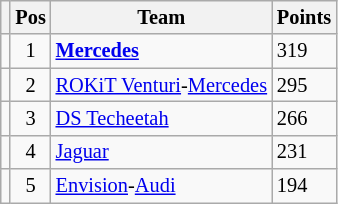<table class="wikitable" style="font-size: 85%;">
<tr>
<th></th>
<th>Pos</th>
<th>Team</th>
<th>Points</th>
</tr>
<tr>
<td align="left"></td>
<td align="center">1</td>
<td><strong> <a href='#'>Mercedes</a></strong></td>
<td align="left">319</td>
</tr>
<tr>
<td align="left"></td>
<td align="center">2</td>
<td> <a href='#'>ROKiT Venturi</a>-<a href='#'>Mercedes</a></td>
<td align="left">295</td>
</tr>
<tr>
<td align="left"></td>
<td align="center">3</td>
<td> <a href='#'>DS Techeetah</a></td>
<td align="left">266</td>
</tr>
<tr>
<td align="left"></td>
<td align="center">4</td>
<td> <a href='#'>Jaguar</a></td>
<td align="left">231</td>
</tr>
<tr>
<td align="left"></td>
<td align="center">5</td>
<td> <a href='#'>Envision</a>-<a href='#'>Audi</a></td>
<td align="left">194</td>
</tr>
</table>
